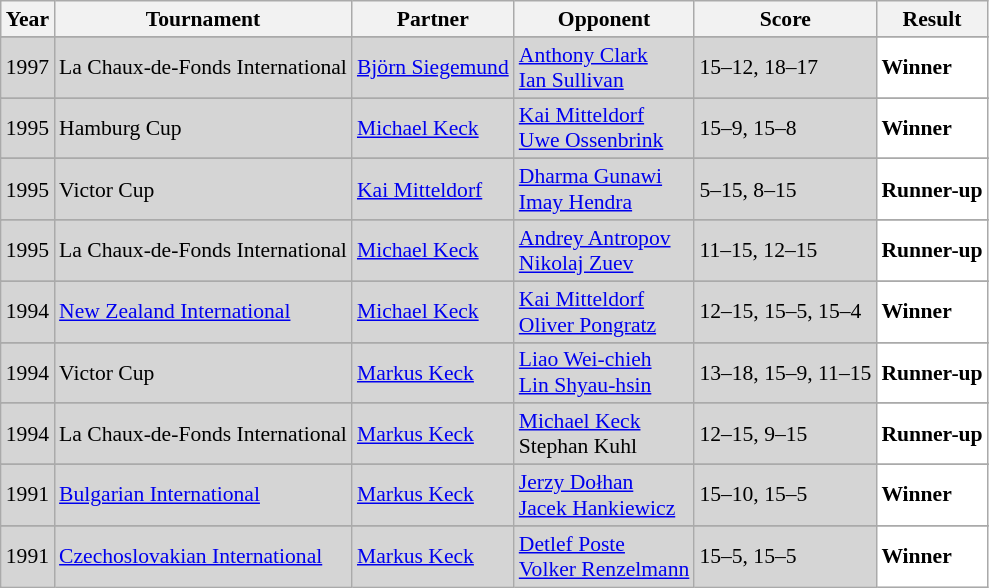<table class="sortable wikitable" style="font-size: 90%;">
<tr>
<th>Year</th>
<th>Tournament</th>
<th>Partner</th>
<th>Opponent</th>
<th>Score</th>
<th>Result</th>
</tr>
<tr>
</tr>
<tr style="background:#D5D5D5">
<td align="center">1997</td>
<td align="left">La Chaux-de-Fonds International</td>
<td align="left"> <a href='#'>Björn Siegemund</a></td>
<td align="left"> <a href='#'>Anthony Clark</a> <br>  <a href='#'>Ian Sullivan</a></td>
<td align="left">15–12, 18–17</td>
<td style="text-align:left; background:white"> <strong>Winner</strong></td>
</tr>
<tr>
</tr>
<tr style="background:#D5D5D5">
<td align="center">1995</td>
<td align="left">Hamburg Cup</td>
<td align="left"> <a href='#'>Michael Keck</a></td>
<td align="left"> <a href='#'>Kai Mitteldorf</a> <br>  <a href='#'>Uwe Ossenbrink</a></td>
<td align="left">15–9, 15–8</td>
<td style="text-align:left; background:white"> <strong>Winner</strong></td>
</tr>
<tr>
</tr>
<tr style="background:#D5D5D5">
<td align="center">1995</td>
<td align="left">Victor Cup</td>
<td align="left"> <a href='#'>Kai Mitteldorf</a></td>
<td align="left"> <a href='#'>Dharma Gunawi</a> <br>  <a href='#'>Imay Hendra</a></td>
<td align="left">5–15, 8–15</td>
<td style="text-align:left; background:white"> <strong>Runner-up</strong></td>
</tr>
<tr>
</tr>
<tr style="background:#D5D5D5">
<td align="center">1995</td>
<td align="left">La Chaux-de-Fonds International</td>
<td align="left"> <a href='#'>Michael Keck</a></td>
<td align="left"> <a href='#'>Andrey Antropov</a> <br>  <a href='#'>Nikolaj Zuev</a></td>
<td align="left">11–15, 12–15</td>
<td style="text-align:left; background:white"> <strong>Runner-up</strong></td>
</tr>
<tr>
</tr>
<tr style="background:#D5D5D5">
<td align="center">1994</td>
<td align="left"><a href='#'>New Zealand International</a></td>
<td align="left"> <a href='#'>Michael Keck</a></td>
<td align="left"> <a href='#'>Kai Mitteldorf</a> <br>  <a href='#'>Oliver Pongratz</a></td>
<td align="left">12–15, 15–5, 15–4</td>
<td style="text-align:left; background:white"> <strong>Winner</strong></td>
</tr>
<tr>
</tr>
<tr style="background:#D5D5D5">
<td align="center">1994</td>
<td align="left">Victor Cup</td>
<td align="left"> <a href='#'>Markus Keck</a></td>
<td align="left"> <a href='#'>Liao Wei-chieh</a> <br>  <a href='#'>Lin Shyau-hsin</a></td>
<td align="left">13–18, 15–9, 11–15</td>
<td style="text-align:left; background:white"> <strong>Runner-up</strong></td>
</tr>
<tr>
</tr>
<tr style="background:#D5D5D5">
<td align="center">1994</td>
<td align="left">La Chaux-de-Fonds International</td>
<td align="left"> <a href='#'>Markus Keck</a></td>
<td align="left"> <a href='#'>Michael Keck</a> <br>  Stephan Kuhl</td>
<td align="left">12–15, 9–15</td>
<td style="text-align:left; background:white"> <strong>Runner-up</strong></td>
</tr>
<tr>
</tr>
<tr style="background:#D5D5D5">
<td align="center">1991</td>
<td align="left"><a href='#'>Bulgarian International</a></td>
<td align="left"> <a href='#'>Markus Keck</a></td>
<td align="left"> <a href='#'>Jerzy Dołhan</a> <br>  <a href='#'>Jacek Hankiewicz</a></td>
<td align="left">15–10, 15–5</td>
<td style="text-align:left; background:white"> <strong>Winner</strong></td>
</tr>
<tr>
</tr>
<tr style="background:#D5D5D5">
<td align="center">1991</td>
<td align="left"><a href='#'>Czechoslovakian International</a></td>
<td align="left"> <a href='#'>Markus Keck</a></td>
<td align="left"> <a href='#'>Detlef Poste</a> <br>  <a href='#'>Volker Renzelmann</a></td>
<td align="left">15–5, 15–5</td>
<td style="text-align:left; background:white"> <strong>Winner</strong></td>
</tr>
</table>
